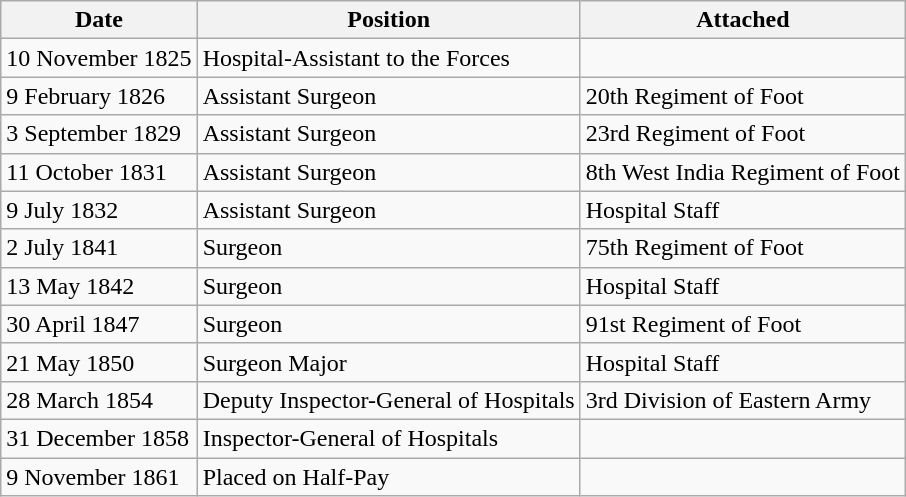<table class="wikitable">
<tr valign="top">
<th>Date</th>
<th>Position</th>
<th>Attached</th>
</tr>
<tr valign="top">
<td>10 November 1825</td>
<td>Hospital-Assistant to the Forces</td>
<td></td>
</tr>
<tr valign="top">
<td>9 February 1826</td>
<td>Assistant Surgeon</td>
<td>20th Regiment of Foot</td>
</tr>
<tr valign="top">
<td>3 September 1829</td>
<td>Assistant Surgeon</td>
<td>23rd Regiment of Foot</td>
</tr>
<tr valign="top">
<td>11 October 1831</td>
<td>Assistant Surgeon</td>
<td>8th West India Regiment of Foot</td>
</tr>
<tr valign="top">
<td>9 July 1832</td>
<td>Assistant Surgeon</td>
<td>Hospital Staff</td>
</tr>
<tr valign="top">
<td>2 July 1841</td>
<td>Surgeon</td>
<td>75th Regiment of Foot</td>
</tr>
<tr valign="top">
<td>13 May 1842</td>
<td>Surgeon</td>
<td>Hospital Staff</td>
</tr>
<tr valign="top">
<td>30 April 1847</td>
<td>Surgeon</td>
<td>91st Regiment of Foot</td>
</tr>
<tr valign="top">
<td>21 May 1850</td>
<td>Surgeon Major</td>
<td>Hospital Staff</td>
</tr>
<tr valign="top">
<td>28 March 1854</td>
<td>Deputy Inspector-General of Hospitals</td>
<td>3rd Division of Eastern Army</td>
</tr>
<tr valign="top">
<td>31 December 1858</td>
<td>Inspector-General of Hospitals</td>
<td></td>
</tr>
<tr valign="top">
<td>9 November 1861</td>
<td>Placed on Half-Pay</td>
<td></td>
</tr>
</table>
